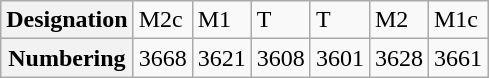<table class="wikitable">
<tr>
<th>Designation</th>
<td>M2c</td>
<td>M1</td>
<td>T</td>
<td>T</td>
<td>M2</td>
<td>M1c</td>
</tr>
<tr>
<th>Numbering</th>
<td>3668</td>
<td>3621</td>
<td>3608</td>
<td>3601</td>
<td>3628</td>
<td>3661</td>
</tr>
</table>
